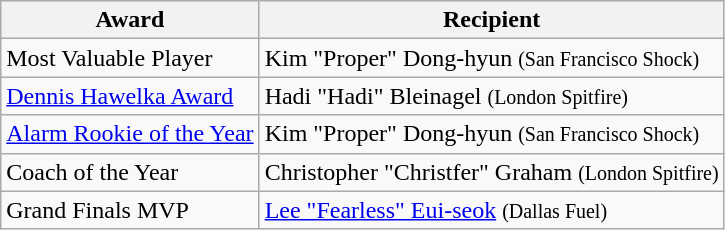<table class="wikitable">
<tr>
<th>Award</th>
<th>Recipient</th>
</tr>
<tr>
<td>Most Valuable Player</td>
<td>Kim "Proper" Dong-hyun <small>(San Francisco Shock)</small></td>
</tr>
<tr>
<td><a href='#'>Dennis Hawelka Award</a></td>
<td>Hadi "Hadi" Bleinagel <small>(London Spitfire)</small></td>
</tr>
<tr>
<td><a href='#'>Alarm Rookie of the Year</a></td>
<td>Kim "Proper" Dong-hyun <small>(San Francisco Shock)</small></td>
</tr>
<tr>
<td>Coach of the Year</td>
<td>Christopher "Christfer" Graham <small>(London Spitfire)</small></td>
</tr>
<tr>
<td>Grand Finals MVP</td>
<td><a href='#'>Lee "Fearless" Eui-seok</a> <small>(Dallas Fuel)</small></td>
</tr>
</table>
